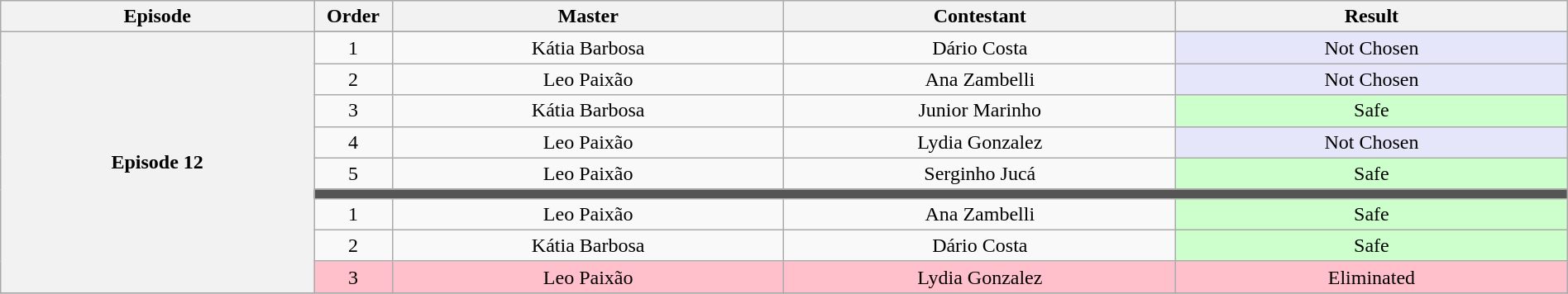<table class="wikitable" style="text-align:center; width:100%;">
<tr>
<th scope="col" width="20.0%">Episode</th>
<th scope="col" width="05.0%">Order</th>
<th scope="col" width="25.0%">Master</th>
<th scope="col" width="25.0%">Contestant</th>
<th scope="col" width="25.0%">Result</th>
</tr>
<tr>
<th rowspan=10>Episode 12<br></th>
</tr>
<tr>
<td>1</td>
<td>Kátia Barbosa</td>
<td>Dário Costa</td>
<td bgcolor=E6E6FA>Not Chosen</td>
</tr>
<tr>
<td>2</td>
<td>Leo Paixão</td>
<td>Ana Zambelli</td>
<td bgcolor=E6E6FA>Not Chosen</td>
</tr>
<tr>
<td>3</td>
<td>Kátia Barbosa</td>
<td>Junior Marinho</td>
<td bgcolor=CCFFCC>Safe</td>
</tr>
<tr>
<td>4</td>
<td>Leo Paixão</td>
<td>Lydia Gonzalez</td>
<td bgcolor=E6E6FA>Not Chosen</td>
</tr>
<tr>
<td>5</td>
<td>Leo Paixão</td>
<td>Serginho Jucá</td>
<td bgcolor=CCFFCC>Safe</td>
</tr>
<tr>
<td colspan=4 bgcolor=555555></td>
</tr>
<tr>
<td>1</td>
<td>Leo Paixão</td>
<td>Ana Zambelli</td>
<td bgcolor=CCFFCC>Safe</td>
</tr>
<tr>
<td>2</td>
<td>Kátia Barbosa</td>
<td>Dário Costa</td>
<td bgcolor=CCFFCC>Safe</td>
</tr>
<tr bgcolor=FFC0CB>
<td>3</td>
<td>Leo Paixão</td>
<td>Lydia Gonzalez</td>
<td>Eliminated</td>
</tr>
<tr>
</tr>
</table>
